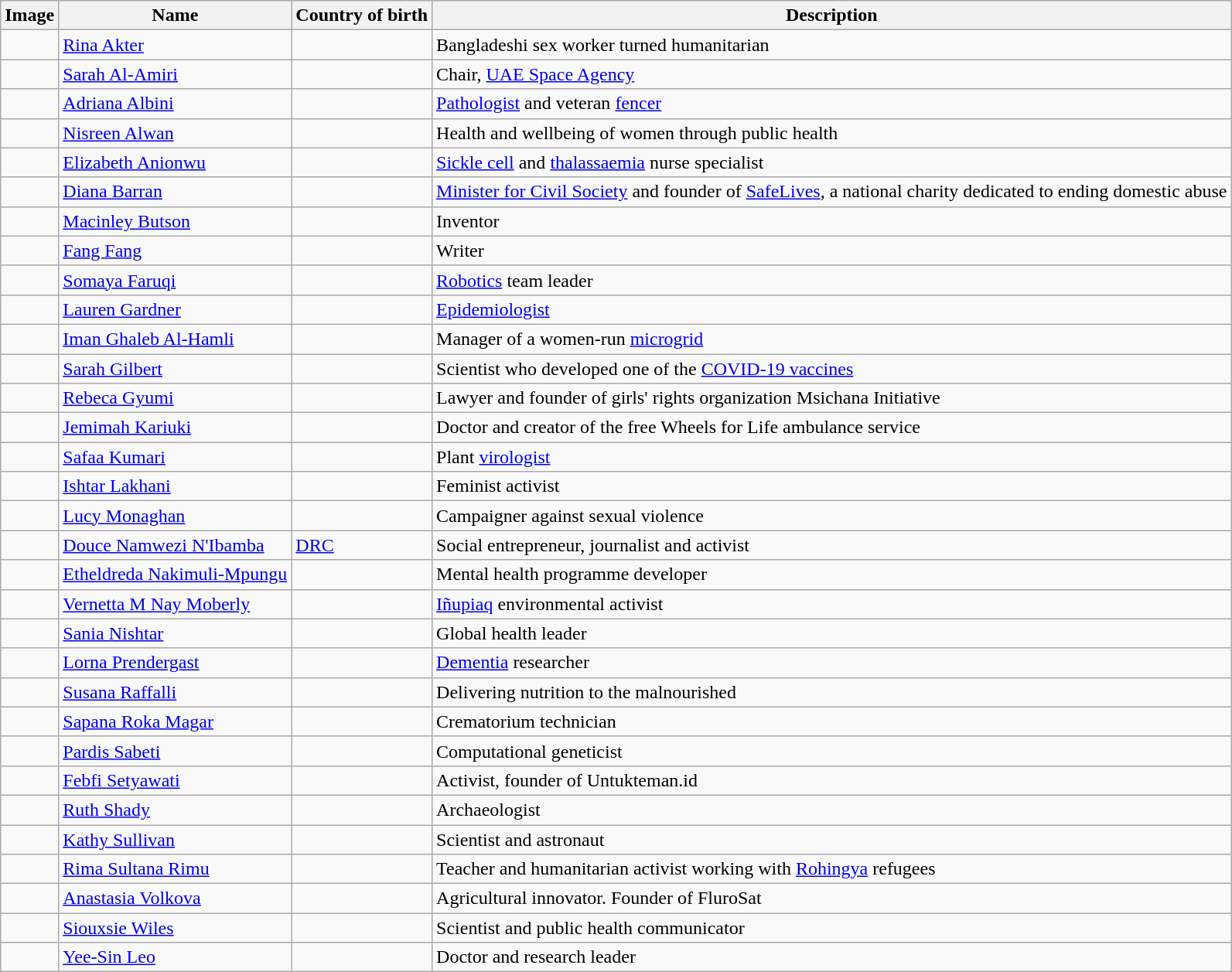<table class="wikitable sortable">
<tr>
<th>Image</th>
<th>Name</th>
<th>Country of birth</th>
<th>Description</th>
</tr>
<tr>
<td></td>
<td><a href='#'>Rina Akter</a></td>
<td></td>
<td>Bangladeshi sex worker turned humanitarian</td>
</tr>
<tr>
<td></td>
<td><a href='#'>Sarah Al-Amiri</a></td>
<td></td>
<td>Chair, <a href='#'>UAE Space Agency</a></td>
</tr>
<tr>
<td></td>
<td><a href='#'>Adriana Albini</a></td>
<td></td>
<td><a href='#'>Pathologist</a> and veteran <a href='#'>fencer</a></td>
</tr>
<tr>
<td></td>
<td><a href='#'>Nisreen Alwan</a></td>
<td><br></td>
<td>Health and wellbeing of women through public health</td>
</tr>
<tr>
<td></td>
<td><a href='#'>Elizabeth Anionwu</a></td>
<td></td>
<td><a href='#'>Sickle cell</a> and <a href='#'>thalassaemia</a> nurse specialist</td>
</tr>
<tr>
<td></td>
<td><a href='#'>Diana Barran</a></td>
<td></td>
<td><a href='#'>Minister for Civil Society</a> and founder of <a href='#'>SafeLives</a>, a national charity dedicated to ending domestic abuse</td>
</tr>
<tr>
<td></td>
<td><a href='#'>Macinley Butson</a></td>
<td></td>
<td>Inventor</td>
</tr>
<tr>
<td></td>
<td><a href='#'>Fang Fang</a></td>
<td></td>
<td>Writer</td>
</tr>
<tr>
<td></td>
<td><a href='#'>Somaya Faruqi</a></td>
<td></td>
<td><a href='#'>Robotics</a> team leader</td>
</tr>
<tr>
<td></td>
<td><a href='#'>Lauren Gardner</a></td>
<td></td>
<td><a href='#'>Epidemiologist</a></td>
</tr>
<tr>
<td></td>
<td><a href='#'>Iman Ghaleb Al-Hamli</a></td>
<td></td>
<td>Manager of a women-run <a href='#'>microgrid</a></td>
</tr>
<tr>
<td></td>
<td><a href='#'>Sarah Gilbert</a></td>
<td></td>
<td>Scientist who developed one of the <a href='#'>COVID-19 vaccines</a></td>
</tr>
<tr>
<td></td>
<td><a href='#'>Rebeca Gyumi</a></td>
<td></td>
<td>Lawyer and founder of girls' rights organization Msichana Initiative</td>
</tr>
<tr>
<td></td>
<td><a href='#'>Jemimah Kariuki</a></td>
<td></td>
<td>Doctor and creator of the free Wheels for Life ambulance service</td>
</tr>
<tr>
<td></td>
<td><a href='#'>Safaa Kumari</a></td>
<td></td>
<td>Plant <a href='#'>virologist</a></td>
</tr>
<tr>
<td></td>
<td><a href='#'>Ishtar Lakhani</a></td>
<td></td>
<td>Feminist activist</td>
</tr>
<tr>
<td></td>
<td><a href='#'>Lucy Monaghan</a></td>
<td></td>
<td>Campaigner against sexual violence</td>
</tr>
<tr>
<td></td>
<td><a href='#'>Douce Namwezi N'Ibamba</a></td>
<td> <a href='#'>DRC</a></td>
<td>Social entrepreneur, journalist and activist</td>
</tr>
<tr>
<td></td>
<td><a href='#'>Etheldreda Nakimuli-Mpungu</a></td>
<td></td>
<td>Mental health programme developer</td>
</tr>
<tr>
<td></td>
<td><a href='#'>Vernetta M Nay Moberly</a></td>
<td></td>
<td><a href='#'>Iñupiaq</a> environmental activist</td>
</tr>
<tr>
<td></td>
<td><a href='#'>Sania Nishtar</a></td>
<td></td>
<td>Global health leader</td>
</tr>
<tr>
<td></td>
<td><a href='#'>Lorna Prendergast</a></td>
<td></td>
<td><a href='#'>Dementia</a> researcher</td>
</tr>
<tr>
<td></td>
<td><a href='#'>Susana Raffalli</a></td>
<td></td>
<td>Delivering nutrition to the malnourished</td>
</tr>
<tr>
<td></td>
<td><a href='#'>Sapana Roka Magar</a></td>
<td></td>
<td>Crematorium technician</td>
</tr>
<tr>
<td></td>
<td><a href='#'>Pardis Sabeti</a></td>
<td></td>
<td>Computational geneticist</td>
</tr>
<tr>
<td></td>
<td><a href='#'>Febfi Setyawati</a></td>
<td></td>
<td>Activist, founder of Untukteman.id</td>
</tr>
<tr>
<td></td>
<td><a href='#'>Ruth Shady</a></td>
<td></td>
<td>Archaeologist</td>
</tr>
<tr>
<td></td>
<td><a href='#'>Kathy Sullivan</a></td>
<td></td>
<td>Scientist and astronaut</td>
</tr>
<tr>
<td></td>
<td><a href='#'>Rima Sultana Rimu</a></td>
<td></td>
<td>Teacher and humanitarian activist working with <a href='#'>Rohingya</a> refugees</td>
</tr>
<tr>
<td></td>
<td><a href='#'>Anastasia Volkova</a></td>
<td></td>
<td>Agricultural innovator. Founder of FluroSat</td>
</tr>
<tr>
<td></td>
<td><a href='#'>Siouxsie Wiles</a></td>
<td></td>
<td>Scientist and public health communicator</td>
</tr>
<tr>
<td></td>
<td><a href='#'>Yee-Sin Leo</a></td>
<td></td>
<td>Doctor and research leader</td>
</tr>
</table>
